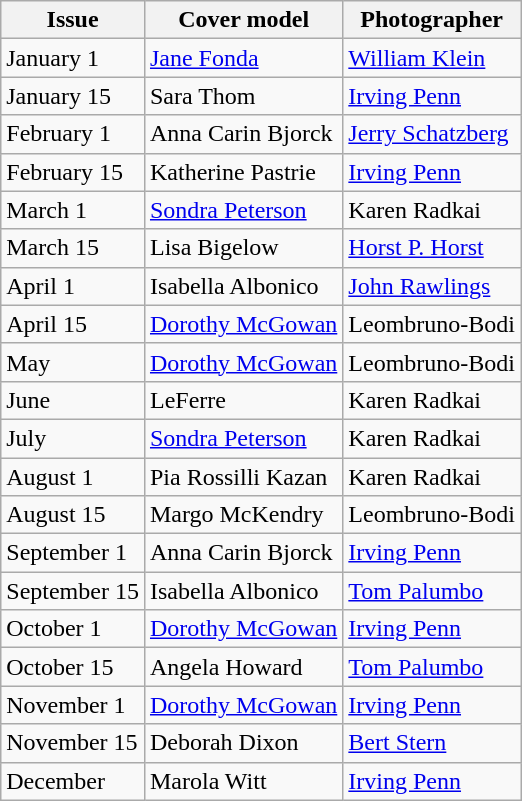<table class="sortable wikitable">
<tr>
<th>Issue</th>
<th>Cover model</th>
<th>Photographer</th>
</tr>
<tr>
<td>January 1</td>
<td><a href='#'>Jane Fonda</a></td>
<td><a href='#'>William Klein</a></td>
</tr>
<tr>
<td>January 15</td>
<td>Sara Thom</td>
<td><a href='#'>Irving Penn</a></td>
</tr>
<tr>
<td>February 1</td>
<td>Anna Carin Bjorck</td>
<td><a href='#'>Jerry Schatzberg</a></td>
</tr>
<tr>
<td>February 15</td>
<td>Katherine Pastrie</td>
<td><a href='#'>Irving Penn</a></td>
</tr>
<tr>
<td>March 1</td>
<td><a href='#'>Sondra Peterson</a></td>
<td>Karen Radkai</td>
</tr>
<tr>
<td>March 15</td>
<td>Lisa Bigelow</td>
<td><a href='#'>Horst P. Horst</a></td>
</tr>
<tr>
<td>April 1</td>
<td>Isabella Albonico</td>
<td><a href='#'>John Rawlings</a></td>
</tr>
<tr>
<td>April 15</td>
<td><a href='#'>Dorothy McGowan</a></td>
<td>Leombruno-Bodi</td>
</tr>
<tr>
<td>May</td>
<td><a href='#'>Dorothy McGowan</a></td>
<td>Leombruno-Bodi</td>
</tr>
<tr>
<td>June</td>
<td>LeFerre</td>
<td>Karen Radkai</td>
</tr>
<tr>
<td>July</td>
<td><a href='#'>Sondra Peterson</a></td>
<td>Karen Radkai</td>
</tr>
<tr>
<td>August 1</td>
<td>Pia Rossilli Kazan</td>
<td>Karen Radkai</td>
</tr>
<tr>
<td>August 15</td>
<td>Margo McKendry</td>
<td>Leombruno-Bodi</td>
</tr>
<tr>
<td>September 1</td>
<td>Anna Carin Bjorck</td>
<td><a href='#'>Irving Penn</a></td>
</tr>
<tr>
<td>September 15</td>
<td>Isabella Albonico</td>
<td><a href='#'>Tom Palumbo</a></td>
</tr>
<tr>
<td>October 1</td>
<td><a href='#'>Dorothy McGowan</a></td>
<td><a href='#'>Irving Penn</a></td>
</tr>
<tr>
<td>October 15</td>
<td>Angela Howard</td>
<td><a href='#'>Tom Palumbo</a></td>
</tr>
<tr>
<td>November 1</td>
<td><a href='#'>Dorothy McGowan</a></td>
<td><a href='#'>Irving Penn</a></td>
</tr>
<tr>
<td>November 15</td>
<td>Deborah Dixon</td>
<td><a href='#'>Bert Stern</a></td>
</tr>
<tr>
<td>December</td>
<td>Marola Witt</td>
<td><a href='#'>Irving Penn</a></td>
</tr>
</table>
